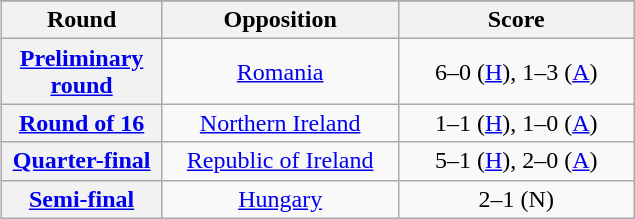<table class="wikitable plainrowheaders" style="text-align:center;margin-left:1em;float:right">
<tr>
</tr>
<tr>
<th scope=col width="100">Round</th>
<th scope=col width="150">Opposition</th>
<th scope=col width="150">Score</th>
</tr>
<tr>
<th scope=row style="text-align:center"><a href='#'>Preliminary round</a></th>
<td><a href='#'>Romania</a></td>
<td>6–0 (<a href='#'>H</a>), 1–3 (<a href='#'>A</a>)</td>
</tr>
<tr>
<th scope=row style="text-align:center"><a href='#'>Round of 16</a></th>
<td><a href='#'>Northern Ireland</a></td>
<td>1–1 (<a href='#'>H</a>), 1–0 (<a href='#'>A</a>)</td>
</tr>
<tr>
<th scope=row style="text-align:center"><a href='#'>Quarter-final</a></th>
<td><a href='#'>Republic of Ireland</a></td>
<td>5–1 (<a href='#'>H</a>), 2–0 (<a href='#'>A</a>)</td>
</tr>
<tr>
<th scope=row style="text-align:center"><a href='#'>Semi-final</a></th>
<td><a href='#'>Hungary</a></td>
<td>2–1  (N)</td>
</tr>
</table>
